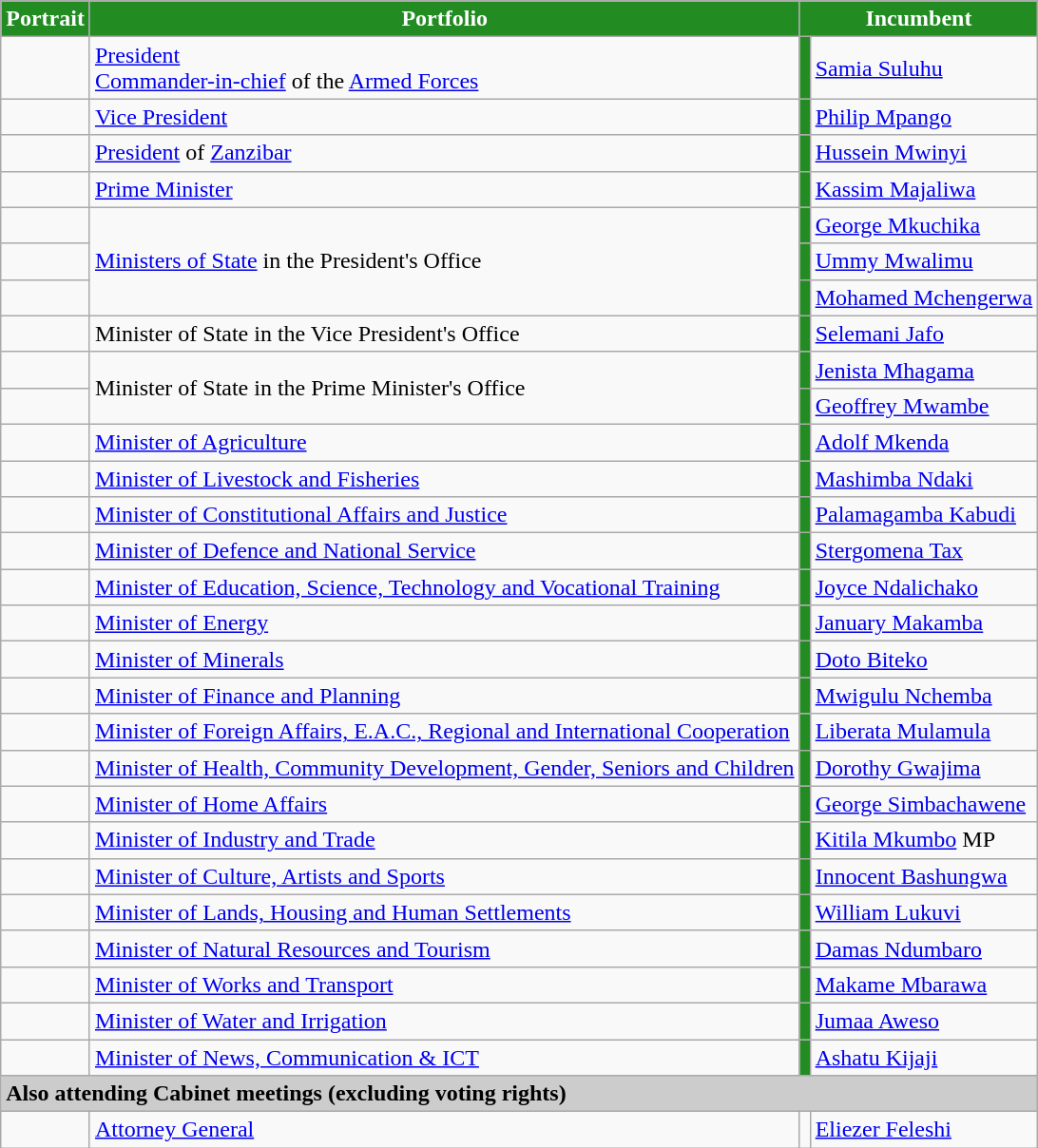<table class="wikitable" id="12 September 2021">
<tr>
<th style="background-color:#228B22;color: white">Portrait</th>
<th style="background-color:#228B22;color: white">Portfolio</th>
<th colspan=2 style="background-color:#228B22;color: white">Incumbent</th>
</tr>
<tr>
<td></td>
<td><a href='#'>President</a><br><a href='#'>Commander-in-chief</a> of the <a href='#'>Armed Forces</a></td>
<td style="background:#228B22"></td>
<td><a href='#'>Samia Suluhu</a></td>
</tr>
<tr>
<td></td>
<td><a href='#'>Vice President</a></td>
<td style="background:#228B22"></td>
<td><a href='#'>Philip Mpango</a></td>
</tr>
<tr>
<td></td>
<td><a href='#'>President</a> of <a href='#'>Zanzibar</a><br></td>
<td style="background:#228B22"></td>
<td><a href='#'>Hussein Mwinyi</a></td>
</tr>
<tr>
<td></td>
<td><a href='#'>Prime Minister</a></td>
<td style="background:#228B22"></td>
<td><a href='#'>Kassim Majaliwa</a> </td>
</tr>
<tr>
<td></td>
<td rowspan="3"><a href='#'>Ministers of State</a> in the President's Office <br></td>
<td style="background:#228B22"></td>
<td><a href='#'>George Mkuchika</a> </td>
</tr>
<tr>
<td></td>
<td style="background:#228B22"></td>
<td><a href='#'>Ummy Mwalimu</a> </td>
</tr>
<tr>
<td></td>
<td style="background:#228B22"></td>
<td><a href='#'>Mohamed Mchengerwa</a> </td>
</tr>
<tr>
<td></td>
<td>Minister of State in the Vice President's Office <br></td>
<td style="background:#228B22"></td>
<td><a href='#'>Selemani Jafo</a> </td>
</tr>
<tr>
<td></td>
<td rowspan="2">Minister of State in the Prime Minister's Office <br></td>
<td style="background:#228B22"></td>
<td><a href='#'>Jenista Mhagama</a> </td>
</tr>
<tr>
<td></td>
<td style="background:#228B22"></td>
<td><a href='#'>Geoffrey Mwambe</a> </td>
</tr>
<tr>
<td></td>
<td><a href='#'>Minister of Agriculture</a></td>
<td style="background:#228B22"></td>
<td><a href='#'>Adolf Mkenda</a> </td>
</tr>
<tr>
<td></td>
<td><a href='#'>Minister of Livestock and Fisheries</a></td>
<td style="background:#228B22"></td>
<td><a href='#'>Mashimba Ndaki</a> </td>
</tr>
<tr>
<td></td>
<td><a href='#'>Minister of Constitutional Affairs and Justice</a></td>
<td style="background:#228B22"></td>
<td><a href='#'>Palamagamba Kabudi</a></td>
</tr>
<tr>
<td></td>
<td><a href='#'>Minister of Defence and National Service</a></td>
<td style="background:#228B22"></td>
<td><a href='#'>Stergomena Tax</a> </td>
</tr>
<tr>
<td></td>
<td><a href='#'>Minister of Education, Science, Technology and Vocational Training</a></td>
<td style="background:#228B22"></td>
<td><a href='#'>Joyce Ndalichako</a> </td>
</tr>
<tr>
<td></td>
<td><a href='#'>Minister of Energy</a></td>
<td style="background:#228B22"></td>
<td><a href='#'>January Makamba</a> </td>
</tr>
<tr>
<td></td>
<td><a href='#'>Minister of Minerals</a></td>
<td style="background:#228B22"></td>
<td><a href='#'>Doto Biteko</a> </td>
</tr>
<tr>
<td></td>
<td><a href='#'>Minister of Finance and Planning</a></td>
<td style="background:#228B22"></td>
<td><a href='#'>Mwigulu Nchemba</a> </td>
</tr>
<tr>
<td></td>
<td><a href='#'>Minister of Foreign Affairs, E.A.C., Regional and International Cooperation</a></td>
<td style="background:#228B22"></td>
<td><a href='#'>Liberata Mulamula</a> </td>
</tr>
<tr>
<td></td>
<td><a href='#'>Minister of Health, Community Development, Gender, Seniors and Children</a></td>
<td style="background:#228B22"></td>
<td><a href='#'>Dorothy Gwajima</a> </td>
</tr>
<tr>
<td></td>
<td><a href='#'>Minister of Home Affairs</a></td>
<td style="background:#228B22"></td>
<td><a href='#'>George Simbachawene</a> </td>
</tr>
<tr>
<td></td>
<td><a href='#'>Minister of Industry and Trade</a></td>
<td style="background:#228B22"></td>
<td><a href='#'>Kitila Mkumbo</a> MP</td>
</tr>
<tr>
<td></td>
<td><a href='#'>Minister of Culture, Artists and Sports</a></td>
<td style="background:#228B22"></td>
<td><a href='#'>Innocent Bashungwa</a> </td>
</tr>
<tr>
<td></td>
<td><a href='#'>Minister of Lands, Housing and Human Settlements</a></td>
<td style="background:#228B22"></td>
<td><a href='#'>William Lukuvi</a> </td>
</tr>
<tr>
<td></td>
<td><a href='#'>Minister of Natural Resources and Tourism</a></td>
<td style="background:#228B22"></td>
<td><a href='#'>Damas Ndumbaro</a> </td>
</tr>
<tr>
<td></td>
<td><a href='#'>Minister of Works and Transport</a></td>
<td style="background:#228B22"></td>
<td><a href='#'>Makame Mbarawa</a> </td>
</tr>
<tr>
<td></td>
<td><a href='#'>Minister of Water and Irrigation</a></td>
<td style="background:#228B22"></td>
<td><a href='#'>Jumaa Aweso</a> </td>
</tr>
<tr>
<td></td>
<td><a href='#'>Minister of News, Communication & ICT</a></td>
<td style="background:#228B22"></td>
<td><a href='#'>Ashatu Kijaji</a> </td>
</tr>
<tr>
<td style="background:#cccccc;" colspan="5"><strong>Also attending Cabinet meetings (excluding voting rights) </strong></td>
</tr>
<tr>
<td></td>
<td><a href='#'>Attorney General</a></td>
<td></td>
<td><a href='#'>Eliezer Feleshi</a></td>
</tr>
</table>
